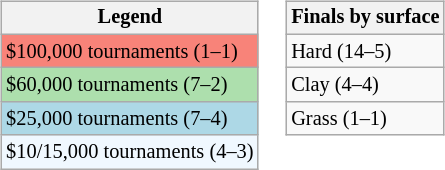<table>
<tr valign=top>
<td><br><table class="wikitable" style="font-size:85%">
<tr>
<th>Legend</th>
</tr>
<tr style="background:#f88379;">
<td>$100,000 tournaments (1–1)</td>
</tr>
<tr style="background:#addfad">
<td>$60,000 tournaments (7–2)</td>
</tr>
<tr style="background:lightblue;">
<td>$25,000 tournaments (7–4)</td>
</tr>
<tr style="background:#f0f8ff;">
<td>$10/15,000 tournaments (4–3)</td>
</tr>
</table>
</td>
<td><br><table class="wikitable" style="font-size:85%">
<tr>
<th>Finals by surface</th>
</tr>
<tr>
<td>Hard (14–5)</td>
</tr>
<tr>
<td>Clay (4–4)</td>
</tr>
<tr>
<td>Grass (1–1)</td>
</tr>
</table>
</td>
</tr>
</table>
